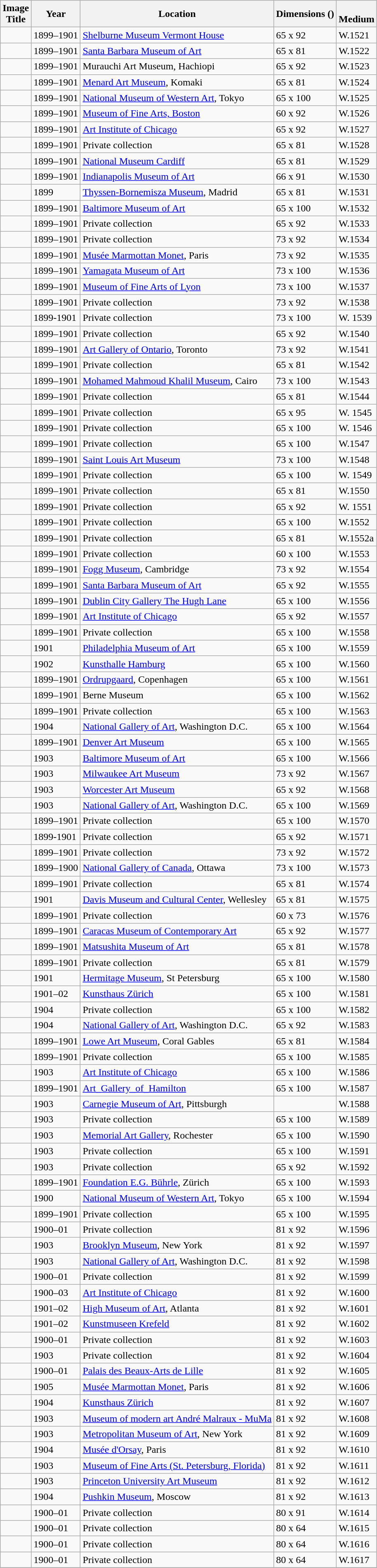<table class="sortable wikitable" style="margin-left:0.5em; text-align:left">
<tr>
<th>Image<br>Title</th>
<th>Year</th>
<th>Location</th>
<th>Dimensions ()</th>
<th><br>Medium</th>
</tr>
<tr>
<td></td>
<td>1899–1901</td>
<td><a href='#'>Shelburne Museum Vermont House</a></td>
<td>65 x 92</td>
<td>W.1521</td>
</tr>
<tr>
<td></td>
<td>1899–1901</td>
<td><a href='#'>Santa Barbara Museum of Art</a></td>
<td>65 x 81</td>
<td>W.1522</td>
</tr>
<tr>
<td></td>
<td>1899–1901</td>
<td>Murauchi Art Museum, Hachiopi</td>
<td>65 x 92</td>
<td>W.1523</td>
</tr>
<tr>
<td></td>
<td>1899–1901</td>
<td><a href='#'>Menard Art Museum</a>, Komaki</td>
<td>65 x 81</td>
<td>W.1524</td>
</tr>
<tr>
<td></td>
<td>1899–1901</td>
<td><a href='#'>National Museum of Western Art</a>, Tokyo</td>
<td>65 x 100</td>
<td>W.1525</td>
</tr>
<tr>
<td></td>
<td>1899–1901</td>
<td><a href='#'>Museum of Fine Arts, Boston</a></td>
<td>60 x 92</td>
<td>W.1526</td>
</tr>
<tr>
<td></td>
<td>1899–1901</td>
<td><a href='#'>Art Institute of Chicago</a></td>
<td>65 x 92</td>
<td>W.1527</td>
</tr>
<tr>
<td></td>
<td>1899–1901</td>
<td>Private collection</td>
<td>65 x 81</td>
<td>W.1528</td>
</tr>
<tr>
<td></td>
<td>1899–1901</td>
<td><a href='#'>National Museum Cardiff</a></td>
<td>65 x 81</td>
<td>W.1529</td>
</tr>
<tr>
<td></td>
<td>1899–1901</td>
<td><a href='#'>Indianapolis Museum of Art</a></td>
<td>66 x 91</td>
<td>W.1530</td>
</tr>
<tr>
<td></td>
<td>1899</td>
<td><a href='#'>Thyssen-Bornemisza Museum</a>, Madrid</td>
<td>65 x 81</td>
<td>W.1531</td>
</tr>
<tr>
<td></td>
<td>1899–1901</td>
<td><a href='#'>Baltimore Museum of Art</a></td>
<td>65 x 100</td>
<td>W.1532</td>
</tr>
<tr>
<td></td>
<td>1899–1901</td>
<td>Private collection</td>
<td>65 x 92</td>
<td>W.1533</td>
</tr>
<tr>
<td></td>
<td>1899–1901</td>
<td>Private collection</td>
<td>73 x 92</td>
<td>W.1534</td>
</tr>
<tr>
<td></td>
<td>1899–1901</td>
<td><a href='#'>Musée Marmottan Monet</a>, Paris</td>
<td>73 x 92</td>
<td>W.1535</td>
</tr>
<tr>
<td></td>
<td>1899–1901</td>
<td><a href='#'>Yamagata Museum of Art</a></td>
<td>73 x 100</td>
<td>W.1536</td>
</tr>
<tr>
<td></td>
<td>1899–1901</td>
<td><a href='#'>Museum of Fine Arts of Lyon</a></td>
<td>73 x 100</td>
<td>W.1537</td>
</tr>
<tr>
<td></td>
<td>1899–1901</td>
<td>Private collection</td>
<td>73 x 92</td>
<td>W.1538</td>
</tr>
<tr>
<td></td>
<td>1899-1901</td>
<td>Private collection</td>
<td>73 x 100</td>
<td>W. 1539</td>
</tr>
<tr>
<td></td>
<td>1899–1901</td>
<td>Private collection</td>
<td>65 x 92</td>
<td>W.1540</td>
</tr>
<tr>
<td></td>
<td>1899–1901</td>
<td><a href='#'>Art Gallery of Ontario</a>, Toronto</td>
<td>73 x 92</td>
<td>W.1541</td>
</tr>
<tr>
<td></td>
<td>1899–1901</td>
<td>Private collection</td>
<td>65 x 81</td>
<td>W.1542</td>
</tr>
<tr>
<td></td>
<td>1899–1901</td>
<td><a href='#'>Mohamed Mahmoud Khalil Museum</a>, Cairo</td>
<td>73 x 100</td>
<td>W.1543</td>
</tr>
<tr>
<td></td>
<td>1899–1901</td>
<td>Private collection</td>
<td>65 x 81</td>
<td>W.1544</td>
</tr>
<tr>
<td></td>
<td>1899–1901</td>
<td>Private collection</td>
<td>65 x 95</td>
<td>W. 1545</td>
</tr>
<tr>
<td></td>
<td>1899–1901</td>
<td>Private collection</td>
<td>65 x 100</td>
<td>W. 1546</td>
</tr>
<tr>
<td></td>
<td>1899–1901</td>
<td>Private collection</td>
<td>65 x 100</td>
<td>W.1547</td>
</tr>
<tr>
<td></td>
<td>1899–1901</td>
<td><a href='#'>Saint Louis Art Museum</a></td>
<td>73 x 100</td>
<td>W.1548</td>
</tr>
<tr>
<td></td>
<td>1899–1901</td>
<td>Private collection</td>
<td>65 x 100</td>
<td>W. 1549</td>
</tr>
<tr>
<td></td>
<td>1899–1901</td>
<td>Private collection</td>
<td>65 x 81</td>
<td>W.1550</td>
</tr>
<tr>
<td></td>
<td>1899–1901</td>
<td>Private collection</td>
<td>65 x 92</td>
<td>W. 1551</td>
</tr>
<tr>
<td></td>
<td>1899–1901</td>
<td>Private collection</td>
<td>65 x 100</td>
<td>W.1552</td>
</tr>
<tr>
<td></td>
<td>1899–1901</td>
<td>Private collection</td>
<td>65 x 81</td>
<td>W.1552a</td>
</tr>
<tr>
<td></td>
<td>1899–1901</td>
<td>Private collection</td>
<td>60 x 100</td>
<td>W.1553</td>
</tr>
<tr>
<td></td>
<td>1899–1901</td>
<td><a href='#'>Fogg Museum</a>, Cambridge</td>
<td>73 x 92</td>
<td>W.1554</td>
</tr>
<tr>
<td></td>
<td>1899–1901</td>
<td><a href='#'>Santa Barbara Museum of Art</a></td>
<td>65 x 92</td>
<td>W.1555</td>
</tr>
<tr>
<td></td>
<td>1899–1901</td>
<td><a href='#'>Dublin City Gallery The Hugh Lane</a></td>
<td>65 x 100</td>
<td>W.1556</td>
</tr>
<tr>
<td></td>
<td>1899–1901</td>
<td><a href='#'>Art Institute of Chicago</a></td>
<td>65 x 92</td>
<td>W.1557</td>
</tr>
<tr>
<td></td>
<td>1899–1901</td>
<td>Private collection</td>
<td>65 x 100</td>
<td>W.1558</td>
</tr>
<tr>
<td></td>
<td>1901</td>
<td><a href='#'>Philadelphia Museum of Art</a></td>
<td>65 x 100</td>
<td>W.1559</td>
</tr>
<tr>
<td></td>
<td>1902</td>
<td><a href='#'>Kunsthalle Hamburg</a></td>
<td>65 x 100</td>
<td>W.1560</td>
</tr>
<tr>
<td></td>
<td>1899–1901</td>
<td><a href='#'>Ordrupgaard</a>, Copenhagen</td>
<td>65 x 100</td>
<td>W.1561</td>
</tr>
<tr>
<td></td>
<td>1899–1901</td>
<td>Berne Museum</td>
<td>65 x 100</td>
<td>W.1562</td>
</tr>
<tr>
<td></td>
<td>1899–1901</td>
<td>Private collection</td>
<td>65 x 100</td>
<td>W.1563</td>
</tr>
<tr>
<td></td>
<td>1904</td>
<td><a href='#'>National Gallery of Art</a>, Washington D.C.</td>
<td>65 x 100</td>
<td>W.1564</td>
</tr>
<tr>
<td></td>
<td>1899–1901</td>
<td><a href='#'>Denver Art Museum</a></td>
<td>65 x 100</td>
<td>W.1565</td>
</tr>
<tr>
<td></td>
<td>1903</td>
<td><a href='#'>Baltimore Museum of Art</a></td>
<td>65 x 100</td>
<td>W.1566</td>
</tr>
<tr>
<td></td>
<td>1903</td>
<td><a href='#'>Milwaukee Art Museum</a></td>
<td>73 x 92</td>
<td>W.1567</td>
</tr>
<tr>
<td></td>
<td>1903</td>
<td><a href='#'>Worcester Art Museum</a></td>
<td>65 x 92</td>
<td>W.1568</td>
</tr>
<tr>
<td></td>
<td>1903</td>
<td><a href='#'>National Gallery of Art</a>, Washington D.C.</td>
<td>65 x 100</td>
<td>W.1569</td>
</tr>
<tr>
<td></td>
<td>1899–1901</td>
<td>Private collection</td>
<td>65 x 100</td>
<td>W.1570</td>
</tr>
<tr>
<td></td>
<td>1899-1901</td>
<td>Private collection</td>
<td>65 x 92</td>
<td>W.1571</td>
</tr>
<tr>
<td></td>
<td>1899–1901</td>
<td>Private collection</td>
<td>73 x 92</td>
<td>W.1572</td>
</tr>
<tr>
<td></td>
<td>1899–1900</td>
<td><a href='#'>National Gallery of Canada</a>, Ottawa</td>
<td>73 x 100</td>
<td>W.1573</td>
</tr>
<tr>
<td></td>
<td>1899–1901</td>
<td>Private collection</td>
<td>65 x 81</td>
<td>W.1574</td>
</tr>
<tr>
<td></td>
<td>1901</td>
<td><a href='#'>Davis Museum and Cultural Center</a>, Wellesley</td>
<td>65 x 81</td>
<td>W.1575</td>
</tr>
<tr>
<td></td>
<td>1899–1901</td>
<td>Private collection</td>
<td>60 x 73</td>
<td>W.1576</td>
</tr>
<tr>
<td></td>
<td>1899–1901</td>
<td><a href='#'>Caracas Museum of Contemporary Art</a></td>
<td>65 x 92</td>
<td>W.1577</td>
</tr>
<tr>
<td></td>
<td>1899–1901</td>
<td><a href='#'>Matsushita Museum of Art</a></td>
<td>65 x 81</td>
<td>W.1578</td>
</tr>
<tr>
<td></td>
<td>1899–1901</td>
<td>Private collection</td>
<td>65 x 81</td>
<td>W.1579</td>
</tr>
<tr>
<td></td>
<td>1901</td>
<td><a href='#'>Hermitage Museum</a>, St Petersburg</td>
<td>65 x 100</td>
<td>W.1580</td>
</tr>
<tr>
<td></td>
<td>1901–02</td>
<td><a href='#'>Kunsthaus Zürich</a></td>
<td>65 x 100</td>
<td>W.1581</td>
</tr>
<tr>
<td></td>
<td>1904</td>
<td>Private collection</td>
<td>65 x 100</td>
<td>W.1582</td>
</tr>
<tr>
<td></td>
<td>1904</td>
<td><a href='#'>National Gallery of Art</a>, Washington D.C.</td>
<td>65 x 92</td>
<td>W.1583</td>
</tr>
<tr>
<td></td>
<td>1899–1901</td>
<td><a href='#'>Lowe Art Museum</a>, Coral Gables</td>
<td>65 x 81</td>
<td>W.1584</td>
</tr>
<tr>
<td></td>
<td>1899–1901</td>
<td>Private collection</td>
<td>65 x 100</td>
<td>W.1585</td>
</tr>
<tr>
<td></td>
<td>1903</td>
<td><a href='#'>Art Institute of Chicago</a></td>
<td>65 x 100</td>
<td>W.1586</td>
</tr>
<tr>
<td></td>
<td>1899–1901</td>
<td><a href='#'>Art_Gallery_of_Hamilton</a></td>
<td>65 x 100</td>
<td>W.1587</td>
</tr>
<tr>
<td></td>
<td>1903</td>
<td><a href='#'>Carnegie Museum of Art</a>, Pittsburgh</td>
<td></td>
<td>W.1588</td>
</tr>
<tr>
<td></td>
<td>1903</td>
<td>Private collection</td>
<td>65 x 100</td>
<td>W.1589</td>
</tr>
<tr>
<td></td>
<td>1903</td>
<td><a href='#'>Memorial Art Gallery</a>, Rochester</td>
<td>65 x 100</td>
<td>W.1590</td>
</tr>
<tr>
<td></td>
<td>1903</td>
<td>Private collection</td>
<td>65 x 100</td>
<td>W.1591</td>
</tr>
<tr>
<td></td>
<td>1903</td>
<td>Private collection</td>
<td>65 x 92</td>
<td>W.1592</td>
</tr>
<tr>
<td></td>
<td>1899–1901</td>
<td><a href='#'>Foundation E.G. Bührle</a>, Zürich</td>
<td>65 x 100</td>
<td>W.1593</td>
</tr>
<tr>
<td></td>
<td>1900</td>
<td><a href='#'>National Museum of Western Art</a>, Tokyo</td>
<td>65 x 100</td>
<td>W.1594</td>
</tr>
<tr>
<td></td>
<td>1899–1901</td>
<td>Private collection</td>
<td>65 x 100</td>
<td>W.1595</td>
</tr>
<tr>
<td></td>
<td>1900–01</td>
<td>Private collection</td>
<td>81 x 92</td>
<td>W.1596</td>
</tr>
<tr>
<td></td>
<td>1903</td>
<td><a href='#'>Brooklyn Museum</a>, New York</td>
<td>81 x 92</td>
<td>W.1597</td>
</tr>
<tr>
<td></td>
<td>1903</td>
<td><a href='#'>National Gallery of Art</a>, Washington D.C.</td>
<td>81 x 92</td>
<td>W.1598</td>
</tr>
<tr>
<td></td>
<td>1900–01</td>
<td>Private collection</td>
<td>81 x 92</td>
<td>W.1599</td>
</tr>
<tr>
<td></td>
<td>1900–03</td>
<td><a href='#'>Art Institute of Chicago</a></td>
<td>81 x 92</td>
<td>W.1600</td>
</tr>
<tr>
<td></td>
<td>1901–02</td>
<td><a href='#'>High Museum of Art</a>, Atlanta</td>
<td>81 x 92</td>
<td>W.1601</td>
</tr>
<tr>
<td></td>
<td>1901–02</td>
<td><a href='#'>Kunstmuseen Krefeld</a></td>
<td>81 x 92</td>
<td>W.1602</td>
</tr>
<tr>
<td></td>
<td>1900–01</td>
<td>Private collection</td>
<td>81 x 92</td>
<td>W.1603</td>
</tr>
<tr>
<td></td>
<td>1903</td>
<td>Private collection</td>
<td>81 x 92</td>
<td>W.1604</td>
</tr>
<tr>
<td></td>
<td>1900–01</td>
<td><a href='#'>Palais des Beaux-Arts de Lille</a></td>
<td>81 x 92</td>
<td>W.1605</td>
</tr>
<tr>
<td></td>
<td>1905</td>
<td><a href='#'>Musée Marmottan Monet</a>, Paris</td>
<td>81 x 92</td>
<td>W.1606</td>
</tr>
<tr>
<td></td>
<td>1904</td>
<td><a href='#'>Kunsthaus Zürich</a></td>
<td>81 x 92</td>
<td>W.1607</td>
</tr>
<tr>
<td></td>
<td>1903</td>
<td><a href='#'>Museum of modern art André Malraux - MuMa</a></td>
<td>81 x 92</td>
<td>W.1608</td>
</tr>
<tr>
<td></td>
<td>1903</td>
<td><a href='#'>Metropolitan Museum of Art</a>, New York</td>
<td>81 x 92</td>
<td>W.1609</td>
</tr>
<tr>
<td></td>
<td>1904</td>
<td><a href='#'>Musée d'Orsay</a>, Paris</td>
<td>81 x 92</td>
<td>W.1610</td>
</tr>
<tr>
<td></td>
<td>1903</td>
<td><a href='#'>Museum of Fine Arts (St. Petersburg, Florida)</a></td>
<td>81 x 92</td>
<td>W.1611</td>
</tr>
<tr>
<td></td>
<td>1903</td>
<td><a href='#'>Princeton University Art Museum</a></td>
<td>81 x 92</td>
<td>W.1612</td>
</tr>
<tr>
<td></td>
<td>1904</td>
<td><a href='#'>Pushkin Museum</a>, Moscow</td>
<td>81 x 92</td>
<td>W.1613</td>
</tr>
<tr>
<td></td>
<td>1900–01</td>
<td>Private collection</td>
<td>80 x 91</td>
<td>W.1614</td>
</tr>
<tr>
<td></td>
<td>1900–01</td>
<td>Private collection</td>
<td>80 x 64</td>
<td>W.1615</td>
</tr>
<tr>
<td></td>
<td>1900–01</td>
<td>Private collection</td>
<td>80 x 64</td>
<td>W.1616</td>
</tr>
<tr>
<td></td>
<td>1900–01</td>
<td>Private collection</td>
<td>80 x 64</td>
<td>W.1617</td>
</tr>
<tr>
</tr>
</table>
